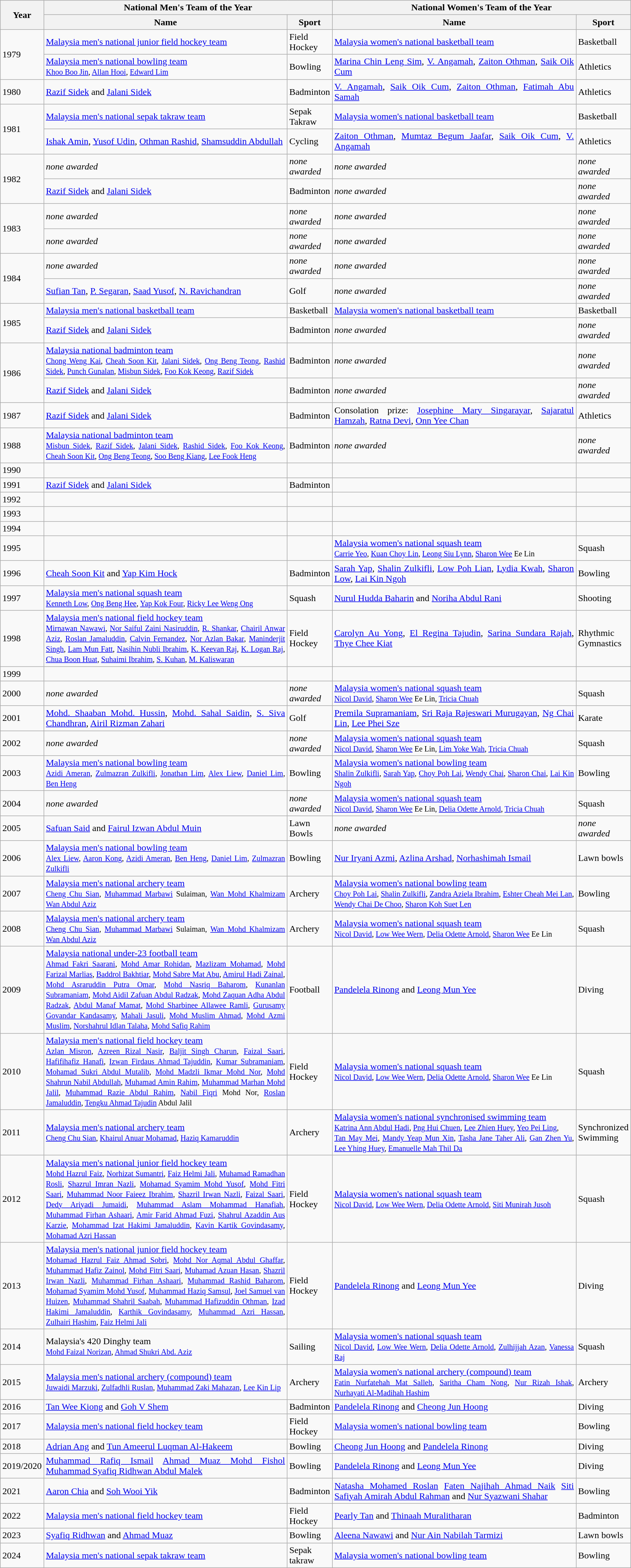<table class="wikitable sortable" style="text-align:justify;" width=1100px>
<tr>
<th rowspan=2>Year</th>
<th colspan=2>National Men's Team of the Year</th>
<th colspan=2>National Women's Team of the Year</th>
</tr>
<tr>
<th width=500px>Name</th>
<th>Sport</th>
<th width=500px>Name</th>
<th>Sport</th>
</tr>
<tr>
<td rowspan=2>1979</td>
<td><a href='#'>Malaysia men's national junior field hockey team</a></td>
<td>Field Hockey</td>
<td><a href='#'>Malaysia women's national basketball team</a></td>
<td>Basketball</td>
</tr>
<tr>
<td><a href='#'>Malaysia men's national bowling team</a><br><small><a href='#'>Khoo Boo Jin</a>, <a href='#'>Allan Hooi</a>, <a href='#'>Edward Lim</a></small></td>
<td>Bowling</td>
<td><a href='#'>Marina Chin Leng Sim</a>, <a href='#'>V. Angamah</a>, <a href='#'>Zaiton Othman</a>, <a href='#'>Saik Oik Cum</a></td>
<td>Athletics</td>
</tr>
<tr>
<td rowspan=1>1980</td>
<td><a href='#'>Razif Sidek</a> and <a href='#'>Jalani Sidek</a></td>
<td>Badminton</td>
<td><a href='#'>V. Angamah</a>, <a href='#'>Saik Oik Cum</a>, <a href='#'>Zaiton Othman</a>, <a href='#'>Fatimah Abu Samah</a></td>
<td>Athletics</td>
</tr>
<tr>
<td rowspan=2>1981</td>
<td><a href='#'>Malaysia men's national sepak takraw team</a></td>
<td>Sepak Takraw</td>
<td><a href='#'>Malaysia women's national basketball team</a></td>
<td>Basketball</td>
</tr>
<tr>
<td><a href='#'>Ishak Amin</a>, <a href='#'>Yusof Udin</a>, <a href='#'>Othman Rashid</a>, <a href='#'>Shamsuddin Abdullah</a></td>
<td>Cycling</td>
<td><a href='#'>Zaiton Othman</a>, <a href='#'>Mumtaz Begum Jaafar</a>, <a href='#'>Saik Oik Cum</a>, <a href='#'>V. Angamah</a></td>
<td>Athletics</td>
</tr>
<tr>
<td rowspan=2>1982</td>
<td><em>none awarded</em></td>
<td><em>none awarded</em></td>
<td><em>none awarded</em></td>
<td><em>none awarded</em></td>
</tr>
<tr>
<td><a href='#'>Razif Sidek</a> and <a href='#'>Jalani Sidek</a></td>
<td>Badminton</td>
<td><em>none awarded</em></td>
<td><em>none awarded</em></td>
</tr>
<tr>
<td rowspan=2>1983</td>
<td><em>none awarded</em></td>
<td><em>none awarded</em></td>
<td><em>none awarded</em></td>
<td><em>none awarded</em></td>
</tr>
<tr>
<td><em>none awarded</em></td>
<td><em>none awarded</em></td>
<td><em>none awarded</em></td>
<td><em>none awarded</em></td>
</tr>
<tr>
<td rowspan=2>1984</td>
<td><em>none awarded</em></td>
<td><em>none awarded</em></td>
<td><em>none awarded</em></td>
<td><em>none awarded</em></td>
</tr>
<tr>
<td><a href='#'>Sufian Tan</a>, <a href='#'>P. Segaran</a>, <a href='#'>Saad Yusof</a>, <a href='#'>N. Ravichandran</a></td>
<td>Golf</td>
<td><em>none awarded</em></td>
<td><em>none awarded</em></td>
</tr>
<tr>
<td rowspan=2>1985</td>
<td><a href='#'>Malaysia men's national basketball team</a></td>
<td>Basketball</td>
<td><a href='#'>Malaysia women's national basketball team</a></td>
<td>Basketball</td>
</tr>
<tr>
<td><a href='#'>Razif Sidek</a> and <a href='#'>Jalani Sidek</a></td>
<td>Badminton</td>
<td><em>none awarded</em></td>
<td><em>none awarded</em></td>
</tr>
<tr>
<td rowspan=2>1986</td>
<td><a href='#'>Malaysia national badminton team</a><br><small><a href='#'>Chong Weng Kai</a>, <a href='#'>Cheah Soon Kit</a>, <a href='#'>Jalani Sidek</a>, <a href='#'>Ong Beng Teong</a>, <a href='#'>Rashid Sidek</a>, <a href='#'>Punch Gunalan</a>, <a href='#'>Misbun Sidek</a>, <a href='#'>Foo Kok Keong</a>, <a href='#'>Razif Sidek</a></small></td>
<td>Badminton</td>
<td><em>none awarded</em></td>
<td><em>none awarded</em></td>
</tr>
<tr>
<td><a href='#'>Razif Sidek</a> and <a href='#'>Jalani Sidek</a></td>
<td>Badminton</td>
<td><em>none awarded</em></td>
<td><em>none awarded</em></td>
</tr>
<tr>
<td>1987</td>
<td><a href='#'>Razif Sidek</a> and <a href='#'>Jalani Sidek</a></td>
<td>Badminton</td>
<td>Consolation prize: <a href='#'>Josephine Mary Singarayar</a>, <a href='#'>Sajaratul Hamzah</a>, <a href='#'>Ratna Devi</a>, <a href='#'>Onn Yee Chan</a></td>
<td>Athletics</td>
</tr>
<tr>
<td>1988</td>
<td><a href='#'>Malaysia national badminton team</a><br><small><a href='#'>Misbun Sidek</a>, <a href='#'>Razif Sidek</a>, <a href='#'>Jalani Sidek</a>, <a href='#'>Rashid Sidek</a>, <a href='#'>Foo Kok Keong</a>, <a href='#'>Cheah Soon Kit</a>, <a href='#'>Ong Beng Teong</a>, <a href='#'>Soo Beng Kiang</a>, <a href='#'>Lee Fook Heng</a></small></td>
<td>Badminton</td>
<td><em>none awarded</em></td>
<td><em>none awarded</em></td>
</tr>
<tr>
<td>1990</td>
<td></td>
<td></td>
<td></td>
<td></td>
</tr>
<tr>
<td>1991</td>
<td><a href='#'>Razif Sidek</a> and <a href='#'>Jalani Sidek</a></td>
<td>Badminton</td>
<td></td>
<td></td>
</tr>
<tr>
<td>1992</td>
<td></td>
<td></td>
<td></td>
<td></td>
</tr>
<tr>
<td>1993</td>
<td></td>
<td></td>
<td></td>
<td></td>
</tr>
<tr>
<td>1994</td>
<td></td>
<td></td>
<td></td>
<td></td>
</tr>
<tr>
<td>1995</td>
<td></td>
<td></td>
<td><a href='#'>Malaysia women's national squash team</a><br><small><a href='#'>Carrie Yeo</a>, <a href='#'>Kuan Choy Lin</a>, <a href='#'>Leong Siu Lynn</a>, <a href='#'>Sharon Wee</a> Ee Lin</small></td>
<td>Squash</td>
</tr>
<tr>
<td>1996</td>
<td><a href='#'>Cheah Soon Kit</a> and <a href='#'>Yap Kim Hock</a></td>
<td>Badminton</td>
<td><a href='#'>Sarah Yap</a>, <a href='#'>Shalin Zulkifli</a>, <a href='#'>Low Poh Lian</a>, <a href='#'>Lydia Kwah</a>, <a href='#'>Sharon Low</a>, <a href='#'>Lai Kin Ngoh</a></td>
<td>Bowling</td>
</tr>
<tr>
<td>1997</td>
<td><a href='#'>Malaysia men's national squash team</a><br><small><a href='#'>Kenneth Low</a>, <a href='#'>Ong Beng Hee</a>, <a href='#'>Yap Kok Four</a>, <a href='#'>Ricky Lee Weng Ong</a> </small></td>
<td>Squash</td>
<td><a href='#'>Nurul Hudda Baharin</a> and <a href='#'>Noriha Abdul Rani</a></td>
<td>Shooting</td>
</tr>
<tr>
<td>1998</td>
<td><a href='#'>Malaysia men's national field hockey team</a><br><small><a href='#'>Mirnawan Nawawi</a>, <a href='#'>Nor Saiful Zaini Nasiruddin</a>, <a href='#'>R. Shankar</a>, <a href='#'>Chairil Anwar Aziz</a>, <a href='#'>Roslan Jamaluddin</a>, <a href='#'>Calvin Fernandez</a>, <a href='#'>Nor Azlan Bakar</a>, <a href='#'>Maninderjit Singh</a>, <a href='#'>Lam Mun Fatt</a>, <a href='#'>Nasihin Nubli Ibrahim</a>, <a href='#'>K. Keevan Raj</a>, <a href='#'>K. Logan Raj</a>, <a href='#'>Chua Boon Huat</a>, <a href='#'>Suhaimi Ibrahim</a>, <a href='#'>S. Kuhan</a>, <a href='#'>M. Kaliswaran</a> </small></td>
<td>Field Hockey</td>
<td><a href='#'>Carolyn Au Yong</a>, <a href='#'>El Regina Tajudin</a>, <a href='#'>Sarina Sundara Rajah</a>, <a href='#'>Thye Chee Kiat</a></td>
<td>Rhythmic Gymnastics</td>
</tr>
<tr>
<td>1999</td>
<td></td>
<td></td>
<td></td>
<td></td>
</tr>
<tr>
<td>2000</td>
<td><em>none awarded</em></td>
<td><em>none awarded</em></td>
<td><a href='#'>Malaysia women's national squash team</a><br><small><a href='#'>Nicol David</a>, <a href='#'>Sharon Wee</a> Ee Lin, <a href='#'>Tricia Chuah</a></small></td>
<td>Squash</td>
</tr>
<tr>
<td>2001</td>
<td><a href='#'>Mohd. Shaaban Mohd. Hussin</a>, <a href='#'>Mohd. Sahal Saidin</a>, <a href='#'>S. Siva Chandhran</a>, <a href='#'>Airil Rizman Zahari</a></td>
<td>Golf</td>
<td><a href='#'>Premila Supramaniam</a>, <a href='#'>Sri Raja Rajeswari Murugayan</a>, <a href='#'>Ng Chai Lin</a>, <a href='#'>Lee Phei Sze</a></td>
<td>Karate</td>
</tr>
<tr>
<td>2002</td>
<td><em>none awarded</em></td>
<td><em>none awarded</em></td>
<td><a href='#'>Malaysia women's national squash team</a><br><small><a href='#'>Nicol David</a>, <a href='#'>Sharon Wee</a> Ee Lin, <a href='#'>Lim Yoke Wah</a>, <a href='#'>Tricia Chuah</a></small></td>
<td>Squash</td>
</tr>
<tr>
<td>2003</td>
<td><a href='#'>Malaysia men's national bowling team</a><br><small><a href='#'>Azidi Ameran</a>, <a href='#'>Zulmazran Zulkifli</a>, <a href='#'>Jonathan Lim</a>, <a href='#'>Alex Liew</a>, <a href='#'>Daniel Lim</a>, <a href='#'>Ben Heng</a></small></td>
<td>Bowling</td>
<td><a href='#'>Malaysia women's national bowling team</a><br><small><a href='#'>Shalin Zulkifli</a>, <a href='#'>Sarah Yap</a>, <a href='#'>Choy Poh Lai</a>, <a href='#'>Wendy Chai</a>, <a href='#'>Sharon Chai</a>, <a href='#'>Lai Kin Ngoh</a></small></td>
<td>Bowling</td>
</tr>
<tr>
<td>2004</td>
<td><em>none awarded</em></td>
<td><em>none awarded</em></td>
<td><a href='#'>Malaysia women's national squash team</a><br><small><a href='#'>Nicol David</a>, <a href='#'>Sharon Wee</a> Ee Lin, <a href='#'>Delia Odette Arnold</a>, <a href='#'>Tricia Chuah</a></small></td>
<td>Squash</td>
</tr>
<tr>
<td>2005</td>
<td><a href='#'>Safuan Said</a> and <a href='#'>Fairul Izwan Abdul Muin</a></td>
<td>Lawn Bowls</td>
<td><em>none awarded</em></td>
<td><em>none awarded</em></td>
</tr>
<tr>
<td>2006</td>
<td><a href='#'>Malaysia men's national bowling team</a><br><small><a href='#'>Alex Liew</a>, <a href='#'>Aaron Kong</a>, <a href='#'>Azidi Ameran</a>, <a href='#'>Ben Heng</a>, <a href='#'>Daniel Lim</a>, <a href='#'>Zulmazran Zulkifli</a></small></td>
<td>Bowling</td>
<td><a href='#'>Nur Iryani Azmi</a>, <a href='#'>Azlina Arshad</a>, <a href='#'>Norhashimah Ismail</a></td>
<td>Lawn bowls</td>
</tr>
<tr>
<td>2007</td>
<td><a href='#'>Malaysia men's national archery team</a><br><small><a href='#'>Cheng Chu Sian</a>, <a href='#'>Muhammad Marbawi</a> Sulaiman, <a href='#'>Wan Mohd Khalmizam Wan Abdul Aziz</a></small></td>
<td>Archery</td>
<td><a href='#'>Malaysia women's national bowling team</a><br><small><a href='#'>Choy Poh Lai</a>, <a href='#'>Shalin Zulkifli</a>, <a href='#'>Zandra Aziela Ibrahim</a>, <a href='#'>Eshter Cheah Mei Lan</a>, <a href='#'>Wendy Chai De Choo</a>, <a href='#'>Sharon Koh Suet Len</a></small></td>
<td>Bowling</td>
</tr>
<tr>
<td>2008</td>
<td><a href='#'>Malaysia men's national archery team</a><br><small><a href='#'>Cheng Chu Sian</a>, <a href='#'>Muhammad Marbawi</a> Sulaiman, <a href='#'>Wan Mohd Khalmizam Wan Abdul Aziz</a></small></td>
<td>Archery</td>
<td><a href='#'>Malaysia women's national squash team</a><br><small><a href='#'>Nicol David</a>, <a href='#'>Low Wee Wern</a>, <a href='#'>Delia Odette Arnold</a>, <a href='#'>Sharon Wee</a> Ee Lin</small></td>
<td>Squash</td>
</tr>
<tr>
<td>2009</td>
<td><a href='#'>Malaysia national under-23 football team</a><br><small><a href='#'>Ahmad Fakri Saarani</a>, <a href='#'>Mohd Amar Rohidan</a>, <a href='#'>Mazlizam Mohamad</a>, <a href='#'>Mohd Farizal Marlias</a>, <a href='#'>Baddrol Bakhtiar</a>, <a href='#'>Mohd Sabre Mat Abu</a>, <a href='#'>Amirul Hadi Zainal</a>, <a href='#'>Mohd Asraruddin Putra Omar</a>, <a href='#'>Mohd Nasriq Baharom</a>, <a href='#'>Kunanlan Subramaniam</a>, <a href='#'>Mohd Aidil Zafuan Abdul Radzak</a>, <a href='#'>Mohd Zaquan Adha Abdul Radzak</a>, <a href='#'>Abdul Manaf Mamat</a>, <a href='#'>Mohd Sharbinee Allawee Ramli</a>, <a href='#'>Gurusamy Govandar Kandasamy</a>, <a href='#'>Mahali Jasuli</a>, <a href='#'>Mohd Muslim Ahmad</a>, <a href='#'>Mohd Azmi Muslim</a>, <a href='#'>Norshahrul Idlan Talaha</a>, <a href='#'>Mohd Safiq Rahim</a></small></td>
<td>Football</td>
<td><a href='#'>Pandelela Rinong</a> and <a href='#'>Leong Mun Yee</a></td>
<td>Diving</td>
</tr>
<tr>
<td>2010</td>
<td><a href='#'>Malaysia men's national field hockey team</a><br><small><a href='#'>Azlan Misron</a>, <a href='#'>Azreen Rizal Nasir</a>, <a href='#'>Baljit Singh Charun</a>, <a href='#'>Faizal Saari</a>, <a href='#'>Hafifihafiz Hanafi</a>, <a href='#'>Izwan Firdaus Ahmad Tajuddin</a>, <a href='#'>Kumar Subramaniam</a>, <a href='#'>Mohamad Sukri Abdul Mutalib</a>, <a href='#'>Mohd Madzli Ikmar Mohd Nor</a>, <a href='#'>Mohd Shahrun Nabil Abdullah</a>, <a href='#'>Muhamad Amin Rahim</a>, <a href='#'>Muhammad Marhan Mohd Jalil</a>, <a href='#'>Muhammad Razie Abdul Rahim</a>, <a href='#'>Nabil Fiqri</a> Mohd Nor, <a href='#'>Roslan Jamaluddin</a>, <a href='#'>Tengku Ahmad Tajudin</a> Abdul Jalil</small></td>
<td>Field Hockey</td>
<td><a href='#'>Malaysia women's national squash team</a><br><small><a href='#'>Nicol David</a>, <a href='#'>Low Wee Wern</a>, <a href='#'>Delia Odette Arnold</a>, <a href='#'>Sharon Wee</a> Ee Lin</small></td>
<td>Squash</td>
</tr>
<tr>
<td>2011</td>
<td><a href='#'>Malaysia men's national archery team</a><br><small><a href='#'>Cheng Chu Sian</a>, <a href='#'>Khairul Anuar Mohamad</a>, <a href='#'>Haziq Kamaruddin</a></small></td>
<td>Archery</td>
<td><a href='#'>Malaysia women's national synchronised swimming team</a><br><small><a href='#'>Katrina Ann Abdul Hadi</a>, <a href='#'>Png Hui Chuen</a>, <a href='#'>Lee Zhien Huey</a>, <a href='#'>Yeo Pei Ling</a>,<br> <a href='#'>Tan May Mei</a>, <a href='#'>Mandy Yeap Mun Xin</a>, <a href='#'>Tasha Jane Taher Ali</a>, <a href='#'>Gan Zhen Yu</a>, <a href='#'>Lee Yhing Huey</a>, <a href='#'>Emanuelle Mah Thil Da</a></small></td>
<td>Synchronized<br>Swimming</td>
</tr>
<tr>
<td>2012</td>
<td><a href='#'>Malaysia men's national junior field hockey team</a><br><small><a href='#'>Mohd Hazrul Faiz</a>, <a href='#'>Norhizat Sumantri</a>, <a href='#'>Faiz Helmi Jali</a>, <a href='#'>Muhamad Ramadhan Rosli</a>, <a href='#'>Shazrul Imran Nazli</a>, <a href='#'>Mohamad Syamim Mohd Yusof</a>, <a href='#'>Mohd Fitri Saari</a>, <a href='#'>Muhammad Noor Faieez Ibrahim</a>, <a href='#'>Shazril Irwan Nazli</a>, <a href='#'>Faizal Saari</a>, <a href='#'>Dedy Ariyadi Jumaidi</a>, <a href='#'>Muhammad Aslam Mohammad Hanafiah</a>, <a href='#'>Muhammad Firhan Ashaari</a>, <a href='#'>Amir Farid Ahmad Fuzi</a>, <a href='#'>Shahrul Azaddin Aus Karzie</a>, <a href='#'>Mohammad Izat Hakimi Jamaluddin</a>, <a href='#'>Kavin Kartik Govindasamy</a>, <a href='#'>Mohamad Azri Hassan</a></small></td>
<td>Field Hockey</td>
<td><a href='#'>Malaysia women's national squash team</a><br><small><a href='#'>Nicol David</a>, <a href='#'>Low Wee Wern</a>, <a href='#'>Delia Odette Arnold</a>, <a href='#'>Siti Munirah Jusoh</a></small></td>
<td>Squash</td>
</tr>
<tr>
<td>2013</td>
<td><a href='#'>Malaysia men's national junior field hockey team</a><br><small><a href='#'>Mohamad Hazrul Faiz Ahmad Sobri</a>, <a href='#'>Mohd Nor Aqmal Abdul Ghaffar</a>, <a href='#'>Muhammad Hafiz Zainol</a>, <a href='#'>Mohd Fitri Saari</a>, <a href='#'>Muhamad Azuan Hasan</a>, <a href='#'>Shazril Irwan Nazli</a>, <a href='#'>Muhammad Firhan Ashaari</a>, <a href='#'>Muhammad Rashid Baharom</a>, <a href='#'>Mohamad Syamim Mohd Yusof</a>, <a href='#'>Muhammad Haziq Samsul</a>, <a href='#'>Joel Samuel van Huizen</a>, <a href='#'>Muhammad Shahril Saabah</a>, <a href='#'>Muhammad Hafizuddin Othman</a>, <a href='#'>Izad Hakimi Jamaluddin</a>, <a href='#'>Karthik Govindasamy</a>, <a href='#'>Muhammad Azri Hassan</a>, <a href='#'>Zulhairi Hashim</a>, <a href='#'>Faiz Helmi Jali</a></small></td>
<td>Field Hockey</td>
<td><a href='#'>Pandelela Rinong</a> and <a href='#'>Leong Mun Yee</a></td>
<td>Diving</td>
</tr>
<tr>
<td>2014</td>
<td>Malaysia's 420 Dinghy team<br><small><a href='#'>Mohd Faizal Norizan</a>, <a href='#'>Ahmad Shukri Abd. Aziz</a></small></td>
<td>Sailing</td>
<td><a href='#'>Malaysia women's national squash team</a><br><small><a href='#'>Nicol David</a>, <a href='#'>Low Wee Wern</a>, <a href='#'>Delia Odette Arnold</a>, <a href='#'>Zulhijjah Azan</a>, <a href='#'>Vanessa Raj</a></small></td>
<td>Squash</td>
</tr>
<tr>
<td>2015</td>
<td><a href='#'>Malaysia men's national archery (compound) team</a><br><small><a href='#'>Juwaidi Marzuki</a>, <a href='#'>Zulfadhli Ruslan</a>, <a href='#'>Muhammad Zaki Mahazan</a>, <a href='#'>Lee Kin Lip</a></small></td>
<td>Archery</td>
<td><a href='#'>Malaysia women's national archery (compound) team</a><br><small><a href='#'>Fatin Nurfatehah Mat Salleh</a>, <a href='#'>Saritha Cham Nong</a>, <a href='#'>Nur Rizah Ishak</a>, <a href='#'>Nurhayati Al-Madihah Hashim</a></small></td>
<td>Archery</td>
</tr>
<tr>
<td>2016</td>
<td><a href='#'>Tan Wee Kiong</a> and <a href='#'>Goh V Shem</a></td>
<td>Badminton</td>
<td><a href='#'>Pandelela Rinong</a> and <a href='#'>Cheong Jun Hoong</a></td>
<td>Diving</td>
</tr>
<tr>
<td>2017</td>
<td><a href='#'>Malaysia men's national field hockey team</a></td>
<td>Field Hockey</td>
<td><a href='#'>Malaysia women's national bowling team</a></td>
<td>Bowling</td>
</tr>
<tr>
<td>2018</td>
<td><a href='#'>Adrian Ang</a> and <a href='#'>Tun Ameerul Luqman Al-Hakeem</a></td>
<td>Bowling</td>
<td><a href='#'>Cheong Jun Hoong</a> and <a href='#'>Pandelela Rinong</a></td>
<td>Diving</td>
</tr>
<tr>
<td>2019/2020</td>
<td><a href='#'>Muhammad Rafiq Ismail</a> <a href='#'>Ahmad Muaz Mohd Fishol</a> <a href='#'>Muhammad Syafiq Ridhwan Abdul Malek</a></td>
<td>Bowling</td>
<td><a href='#'>Pandelela Rinong</a> and <a href='#'>Leong Mun Yee</a></td>
<td>Diving</td>
</tr>
<tr>
<td>2021</td>
<td><a href='#'>Aaron Chia</a> and <a href='#'>Soh Wooi Yik</a></td>
<td>Badminton</td>
<td><a href='#'>Natasha Mohamed Roslan</a> <a href='#'>Faten Najihah Ahmad Naik</a> <a href='#'>Siti Safiyah Amirah Abdul Rahman</a> and <a href='#'>Nur Syazwani Shahar</a></td>
<td>Bowling</td>
</tr>
<tr>
<td>2022</td>
<td><a href='#'>Malaysia men's national field hockey team</a></td>
<td>Field Hockey</td>
<td><a href='#'>Pearly Tan</a> and <a href='#'>Thinaah Muralitharan</a></td>
<td>Badminton</td>
</tr>
<tr>
<td>2023</td>
<td><a href='#'>Syafiq Ridhwan</a> and <a href='#'>Ahmad Muaz</a></td>
<td>Bowling</td>
<td><a href='#'>Aleena Nawawi</a> and <a href='#'>Nur Ain Nabilah Tarmizi</a></td>
<td>Lawn bowls</td>
</tr>
<tr>
<td>2024</td>
<td><a href='#'>Malaysia men's national sepak takraw team</a></td>
<td>Sepak takraw</td>
<td><a href='#'>Malaysia women's national bowling team</a></td>
<td>Bowling</td>
</tr>
</table>
